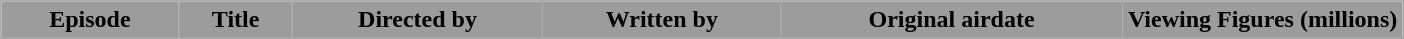<table class="wikitable plainrowheaders">
<tr style="color:black">
<th style="background: #9C9C9C;">Episode</th>
<th style="background: #9C9C9C;">Title</th>
<th style="background: #9C9C9C;">Directed by</th>
<th style="background: #9C9C9C;">Written by</th>
<th style="background: #9C9C9C;">Original airdate</th>
<th style="background:#9C9C9C; width:20%;">Viewing Figures (millions)<br></th>
</tr>
<tr>
</tr>
</table>
